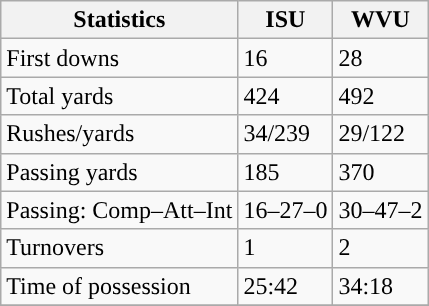<table class="wikitable" style="float: left;">
<tr>
<th>Statistics</th>
<th>ISU</th>
<th>WVU</th>
</tr>
<tr>
<td>First downs</td>
<td>16</td>
<td>28</td>
</tr>
<tr>
<td>Total yards</td>
<td>424</td>
<td>492</td>
</tr>
<tr>
<td>Rushes/yards</td>
<td>34/239</td>
<td>29/122</td>
</tr>
<tr>
<td>Passing yards</td>
<td>185</td>
<td>370</td>
</tr>
<tr>
<td>Passing: Comp–Att–Int</td>
<td>16–27–0</td>
<td>30–47–2</td>
</tr>
<tr>
<td>Turnovers</td>
<td>1</td>
<td>2</td>
</tr>
<tr>
<td>Time of possession</td>
<td>25:42</td>
<td>34:18</td>
</tr>
<tr>
</tr>
</table>
